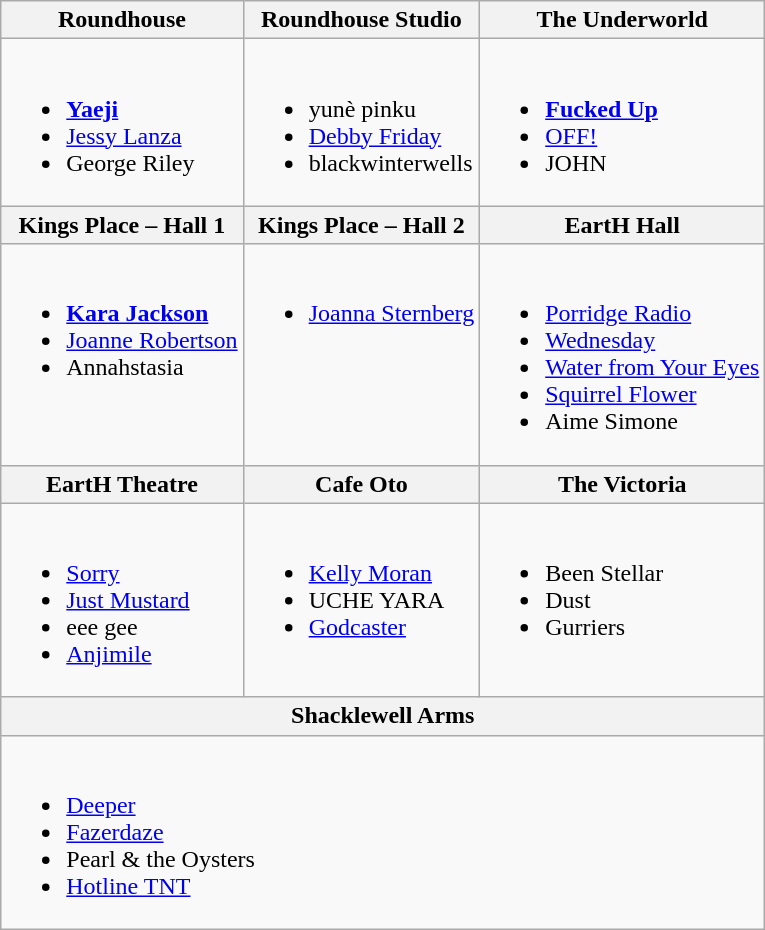<table class="wikitable plainrowheaders">
<tr>
<th>Roundhouse</th>
<th>Roundhouse Studio</th>
<th>The Underworld</th>
</tr>
<tr>
<td valign="top"><br><ul><li><strong><a href='#'>Yaeji</a></strong></li><li><a href='#'>Jessy Lanza</a></li><li>George Riley</li></ul></td>
<td valign="top"><br><ul><li>yunè pinku</li><li><a href='#'>Debby Friday</a></li><li>blackwinterwells</li></ul></td>
<td valign="top"><br><ul><li><strong><a href='#'>Fucked Up</a></strong></li><li><a href='#'>OFF!</a></li><li>JOHN</li></ul></td>
</tr>
<tr>
<th>Kings Place – Hall 1</th>
<th>Kings Place – Hall 2</th>
<th>EartH Hall<br></th>
</tr>
<tr>
<td valign="top"><br><ul><li><strong><a href='#'>Kara Jackson</a></strong></li><li><a href='#'>Joanne Robertson</a></li><li>Annahstasia</li></ul></td>
<td valign="top"><br><ul><li><a href='#'>Joanna Sternberg</a></li></ul></td>
<td valign="top"><br><ul><li><a href='#'>Porridge Radio</a></li><li><a href='#'>Wednesday</a></li><li><a href='#'>Water from Your Eyes</a></li><li><a href='#'>Squirrel Flower</a></li><li>Aime Simone</li></ul></td>
</tr>
<tr>
<th>EartH Theatre<br></th>
<th>Cafe Oto<br></th>
<th>The Victoria<br></th>
</tr>
<tr>
<td valign="top"><br><ul><li><a href='#'>Sorry</a> </li><li><a href='#'>Just Mustard</a></li><li>eee gee</li><li><a href='#'>Anjimile</a></li></ul></td>
<td valign="top"><br><ul><li><a href='#'>Kelly Moran</a></li><li>UCHE YARA</li><li><a href='#'>Godcaster</a></li></ul></td>
<td valign="top"><br><ul><li>Been Stellar</li><li>Dust</li><li>Gurriers</li></ul></td>
</tr>
<tr>
<th colspan="3">Shacklewell Arms<br></th>
</tr>
<tr>
<td valign="top" colspan="3"><br><ul><li><a href='#'>Deeper</a></li><li><a href='#'>Fazerdaze</a></li><li>Pearl & the Oysters</li><li><a href='#'>Hotline TNT</a></li></ul></td>
</tr>
</table>
